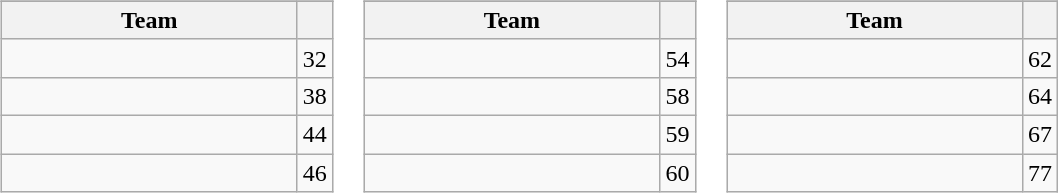<table>
<tr valign=top>
<td><br><table class="wikitable">
<tr>
</tr>
<tr>
<th width=190>Team</th>
<th></th>
</tr>
<tr>
<td></td>
<td align=center>32</td>
</tr>
<tr>
<td></td>
<td align=center>38</td>
</tr>
<tr>
<td></td>
<td align=center>44</td>
</tr>
<tr>
<td></td>
<td align=center>46</td>
</tr>
</table>
</td>
<td><br><table class="wikitable">
<tr>
</tr>
<tr>
<th width=190>Team</th>
<th></th>
</tr>
<tr>
<td></td>
<td align=center>54</td>
</tr>
<tr>
<td></td>
<td align=center>58</td>
</tr>
<tr>
<td></td>
<td align=center>59</td>
</tr>
<tr>
<td></td>
<td align=center>60</td>
</tr>
</table>
</td>
<td><br><table class="wikitable">
<tr>
</tr>
<tr>
<th width=190>Team</th>
<th></th>
</tr>
<tr>
<td></td>
<td align=center>62</td>
</tr>
<tr>
<td></td>
<td align=center>64</td>
</tr>
<tr>
<td></td>
<td align=center>67</td>
</tr>
<tr>
<td></td>
<td align=center>77</td>
</tr>
</table>
</td>
</tr>
</table>
